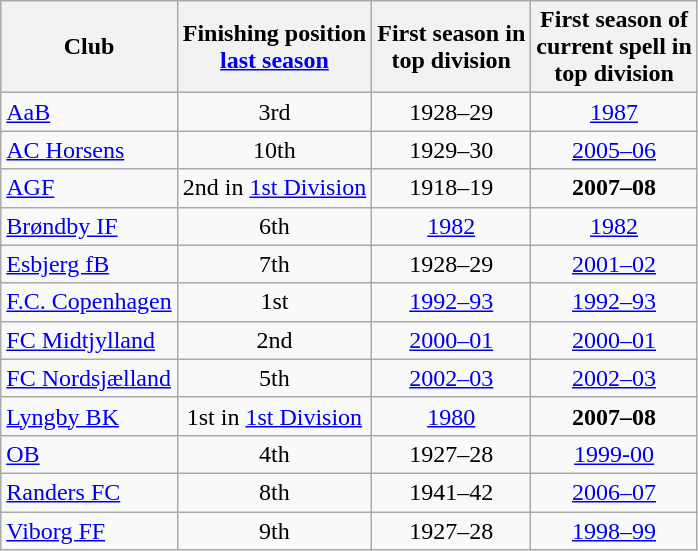<table class="wikitable" style="text-align:center;">
<tr>
<th>Club<br></th>
<th>Finishing position<br><a href='#'>last season</a></th>
<th>First season in<br>top division</th>
<th>First season of<br>current spell in<br>top division</th>
</tr>
<tr>
<td style="text-align:left;"><a href='#'>AaB</a></td>
<td>3rd</td>
<td>1928–29</td>
<td><a href='#'>1987</a></td>
</tr>
<tr>
<td style="text-align:left;"><a href='#'>AC Horsens</a></td>
<td>10th</td>
<td>1929–30</td>
<td><a href='#'>2005–06</a></td>
</tr>
<tr>
<td style="text-align:left;"><a href='#'>AGF</a></td>
<td>2nd in <a href='#'>1st Division</a></td>
<td>1918–19</td>
<td><strong>2007–08</strong></td>
</tr>
<tr>
<td style="text-align:left;"><a href='#'>Brøndby IF</a></td>
<td>6th</td>
<td><a href='#'>1982</a></td>
<td><a href='#'>1982</a></td>
</tr>
<tr>
<td style="text-align:left;"><a href='#'>Esbjerg fB</a></td>
<td>7th</td>
<td>1928–29</td>
<td><a href='#'>2001–02</a></td>
</tr>
<tr>
<td style="text-align:left;"><a href='#'>F.C. Copenhagen</a></td>
<td>1st</td>
<td><a href='#'>1992–93</a></td>
<td><a href='#'>1992–93</a></td>
</tr>
<tr>
<td style="text-align:left;"><a href='#'>FC Midtjylland</a></td>
<td>2nd</td>
<td><a href='#'>2000–01</a></td>
<td><a href='#'>2000–01</a></td>
</tr>
<tr>
<td style="text-align:left;"><a href='#'>FC Nordsjælland</a></td>
<td>5th</td>
<td><a href='#'>2002–03</a></td>
<td><a href='#'>2002–03</a></td>
</tr>
<tr>
<td style="text-align:left;"><a href='#'>Lyngby BK</a></td>
<td>1st in <a href='#'>1st Division</a></td>
<td><a href='#'>1980</a></td>
<td><strong>2007–08</strong></td>
</tr>
<tr>
<td style="text-align:left;"><a href='#'>OB</a></td>
<td>4th</td>
<td>1927–28</td>
<td><a href='#'>1999-00</a></td>
</tr>
<tr>
<td style="text-align:left;"><a href='#'>Randers FC</a></td>
<td>8th</td>
<td>1941–42</td>
<td><a href='#'>2006–07</a></td>
</tr>
<tr>
<td style="text-align:left;"><a href='#'>Viborg FF</a></td>
<td>9th</td>
<td>1927–28</td>
<td><a href='#'>1998–99</a></td>
</tr>
</table>
